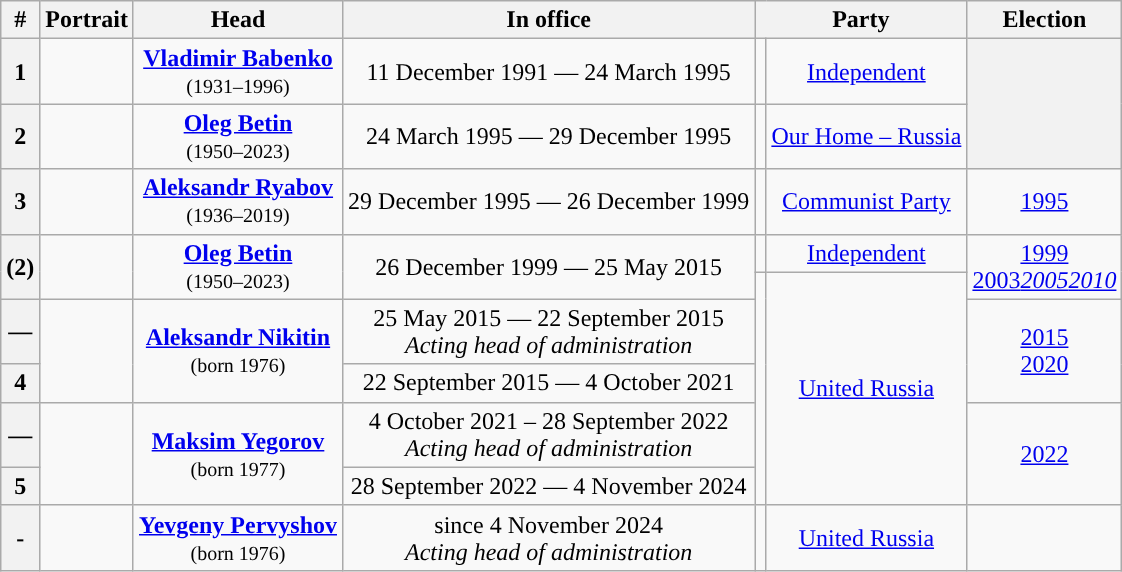<table class="wikitable" style="text-align: center;">
<tr>
<th>#</th>
<th>Portrait</th>
<th>Head</th>
<th>In office</th>
<th colspan=2>Party</th>
<th>Election</th>
</tr>
<tr>
<th>1</th>
<td></td>
<td><strong><a href='#'>Vladimir Babenko</a></strong><br><small>(1931–1996)</small></td>
<td>11 December 1991 — 24 March 1995</td>
<td style="background: "></td>
<td><a href='#'>Independent</a></td>
<th rowspan=2></th>
</tr>
<tr>
<th>2</th>
<td></td>
<td><strong><a href='#'>Oleg Betin</a></strong><br><small>(1950–2023)</small></td>
<td>24 March 1995 — 29 December 1995</td>
<td style="background: "></td>
<td><a href='#'>Our Home – Russia</a></td>
</tr>
<tr>
<th>3</th>
<td></td>
<td><strong><a href='#'>Aleksandr Ryabov</a></strong><br><small>(1936–2019)</small></td>
<td>29 December 1995 — 26 December 1999</td>
<td style="background: "></td>
<td><a href='#'>Communist Party</a></td>
<td><a href='#'>1995</a></td>
</tr>
<tr>
<th rowspan=2>(2)</th>
<td rowspan=2></td>
<td rowspan=2><strong><a href='#'>Oleg Betin</a></strong><br><small>(1950–2023)</small></td>
<td rowspan=2>26 December 1999 — 25 May 2015</td>
<td style="background: "></td>
<td><a href='#'>Independent</a></td>
<td rowspan=2><a href='#'>1999</a><br><a href='#'>2003</a><em><a href='#'>2005</a></em><em><a href='#'>2010</a></em></td>
</tr>
<tr>
<td rowspan=5; style="background: "></td>
<td rowspan=5><a href='#'>United Russia</a></td>
</tr>
<tr>
<th>—</th>
<td rowspan=2></td>
<td rowspan=2><strong><a href='#'>Aleksandr Nikitin</a></strong><br><small>(born 1976)</small></td>
<td>25 May 2015 — 22 September 2015<br><em>Acting head of administration</em></td>
<td rowspan=2><a href='#'>2015</a><br><a href='#'>2020</a></td>
</tr>
<tr>
<th>4</th>
<td>22 September 2015 — 4 October 2021</td>
</tr>
<tr>
<th>—</th>
<td rowspan=2></td>
<td rowspan=2><strong><a href='#'>Maksim Yegorov</a></strong><br><small>(born 1977)</small></td>
<td>4 October 2021 – 28 September 2022<br><em>Acting head of administration</em></td>
<td rowspan=2><a href='#'>2022</a></td>
</tr>
<tr>
<th>5</th>
<td>28 September 2022 — 4 November 2024</td>
</tr>
<tr>
<th>-</th>
<td></td>
<td><strong><a href='#'>Yevgeny Pervyshov</a></strong><br><small>(born 1976)</small></td>
<td>since 4 November 2024<br><em>Acting head of administration</em></td>
<td style="background: "></td>
<td><a href='#'>United Russia</a></td>
</tr>
</table>
